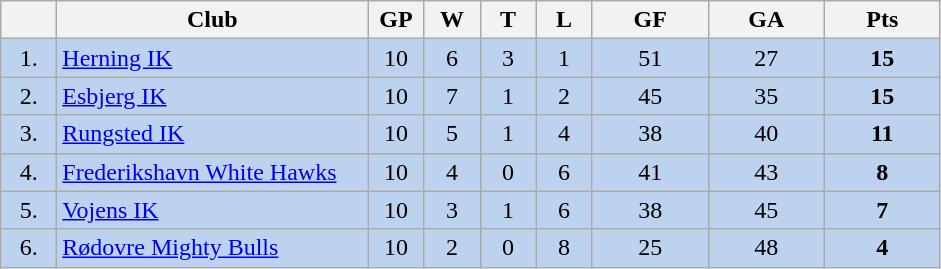<table class="wikitable">
<tr>
<th width="30"></th>
<th width="200">Club</th>
<th width="30">GP</th>
<th width="30">W</th>
<th width="30">T</th>
<th width="30">L</th>
<th width="70">GF</th>
<th width="70">GA</th>
<th width="70">Pts</th>
</tr>
<tr bgcolor="#BCD2EE" align="center">
<td>1.</td>
<td align="left"><a href='#'>Herning IK</a></td>
<td>10</td>
<td>6</td>
<td>3</td>
<td>1</td>
<td>51</td>
<td>27</td>
<td><strong>15</strong></td>
</tr>
<tr bgcolor="#BCD2EE" align="center">
<td>2.</td>
<td align="left"><a href='#'>Esbjerg IK</a></td>
<td>10</td>
<td>7</td>
<td>1</td>
<td>2</td>
<td>45</td>
<td>35</td>
<td><strong>15</strong></td>
</tr>
<tr bgcolor="#BCD2EE" align="center">
<td>3.</td>
<td align="left"><a href='#'>Rungsted IK</a></td>
<td>10</td>
<td>5</td>
<td>1</td>
<td>4</td>
<td>38</td>
<td>40</td>
<td><strong>11</strong></td>
</tr>
<tr bgcolor="#BCD2EE" align="center">
<td>4.</td>
<td align="left"><a href='#'>Frederikshavn White Hawks</a></td>
<td>10</td>
<td>4</td>
<td>0</td>
<td>6</td>
<td>41</td>
<td>43</td>
<td><strong>8</strong></td>
</tr>
<tr bgcolor="#BCD2EE" align="center">
<td>5.</td>
<td align="left"><a href='#'>Vojens IK</a></td>
<td>10</td>
<td>3</td>
<td>1</td>
<td>6</td>
<td>38</td>
<td>45</td>
<td><strong>7</strong></td>
</tr>
<tr bgcolor="#BCD2EE" align="center">
<td>6.</td>
<td align="left"><a href='#'>Rødovre Mighty Bulls</a></td>
<td>10</td>
<td>2</td>
<td>0</td>
<td>8</td>
<td>25</td>
<td>48</td>
<td><strong>4</strong></td>
</tr>
</table>
